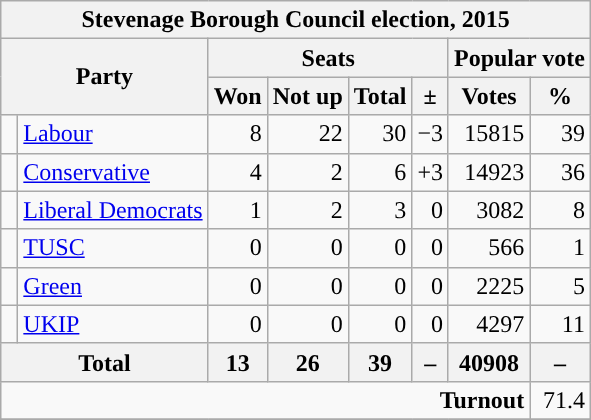<table class="wikitable">
<tr>
<th colspan="8"><strong>Stevenage Borough Council election, 2015</strong></th>
</tr>
<tr>
<th rowspan="2" colspan="2">Party</th>
<th colspan="4">Seats</th>
<th colspan="2">Popular vote</th>
</tr>
<tr>
<th>Won</th>
<th>Not up</th>
<th>Total</th>
<th>±</th>
<th>Votes</th>
<th>%</th>
</tr>
<tr>
<td style="background-color: "> </td>
<td><a href='#'>Labour</a></td>
<td align=right>8</td>
<td align=right>22</td>
<td align=right>30</td>
<td align=right>−3</td>
<td align=right>15815</td>
<td align=right>39</td>
</tr>
<tr>
<td style="background-color: "> </td>
<td><a href='#'>Conservative</a></td>
<td align=right>4</td>
<td align=right>2</td>
<td align=right>6</td>
<td align=right>+3</td>
<td align=right>14923</td>
<td align=right>36</td>
</tr>
<tr>
<td style="background-color: "> </td>
<td><a href='#'>Liberal Democrats</a></td>
<td align=right>1</td>
<td align=right>2</td>
<td align=right>3</td>
<td align=right>0</td>
<td align=right>3082</td>
<td align=right>8</td>
</tr>
<tr>
<td style="background-color: "> </td>
<td><a href='#'>TUSC</a></td>
<td align=right>0</td>
<td align=right>0</td>
<td align=right>0</td>
<td align=right>0</td>
<td align=right>566</td>
<td align=right>1</td>
</tr>
<tr>
<td style="background-color: "> </td>
<td><a href='#'>Green</a></td>
<td align=right>0</td>
<td align=right>0</td>
<td align=right>0</td>
<td align=right>0</td>
<td align=right>2225</td>
<td align=right>5</td>
</tr>
<tr>
<td style="background-color: "> </td>
<td><a href='#'>UKIP</a></td>
<td align=right>0</td>
<td align=right>0</td>
<td align=right>0</td>
<td align=right>0</td>
<td align=right>4297</td>
<td align=right>11</td>
</tr>
<tr>
<th colspan="2">Total</th>
<th align=right>13</th>
<th align=right>26</th>
<th align=right>39</th>
<th align=right>–</th>
<th align=right>40908</th>
<th align=right>–</th>
</tr>
<tr>
<td colspan="7" align=right><strong>Turnout</strong></td>
<td align=right>71.4</td>
</tr>
<tr>
</tr>
</table>
